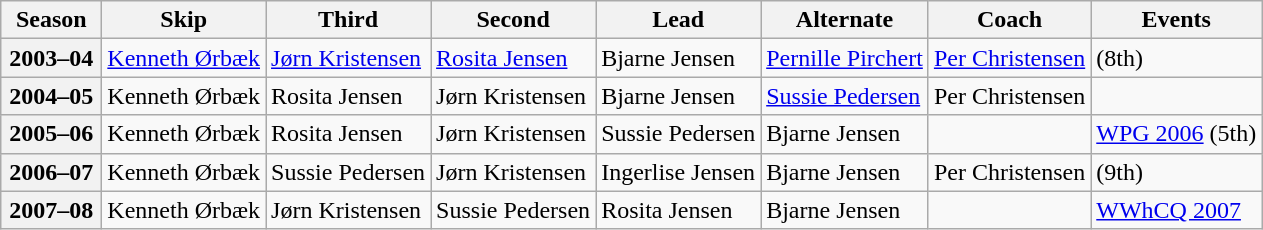<table class="wikitable">
<tr>
<th scope="col" width=60>Season</th>
<th scope="col">Skip</th>
<th scope="col">Third</th>
<th scope="col">Second</th>
<th scope="col">Lead</th>
<th scope="col">Alternate</th>
<th scope="col">Coach</th>
<th scope="col">Events</th>
</tr>
<tr>
<th scope="row">2003–04</th>
<td><a href='#'>Kenneth Ørbæk</a></td>
<td><a href='#'>Jørn Kristensen</a></td>
<td><a href='#'>Rosita Jensen</a></td>
<td>Bjarne Jensen</td>
<td><a href='#'>Pernille Pirchert</a></td>
<td><a href='#'>Per Christensen</a></td>
<td> (8th)</td>
</tr>
<tr>
<th scope="row">2004–05</th>
<td>Kenneth Ørbæk</td>
<td>Rosita Jensen</td>
<td>Jørn Kristensen</td>
<td>Bjarne Jensen</td>
<td><a href='#'>Sussie Pedersen</a></td>
<td>Per Christensen</td>
<td> </td>
</tr>
<tr>
<th scope="row">2005–06</th>
<td>Kenneth Ørbæk</td>
<td>Rosita Jensen</td>
<td>Jørn Kristensen</td>
<td>Sussie Pedersen</td>
<td>Bjarne Jensen</td>
<td></td>
<td><a href='#'>WPG 2006</a> (5th)</td>
</tr>
<tr>
<th scope="row">2006–07</th>
<td>Kenneth Ørbæk</td>
<td>Sussie Pedersen</td>
<td>Jørn Kristensen</td>
<td>Ingerlise Jensen</td>
<td>Bjarne Jensen</td>
<td>Per Christensen</td>
<td> (9th)</td>
</tr>
<tr>
<th scope="row">2007–08</th>
<td>Kenneth Ørbæk</td>
<td>Jørn Kristensen</td>
<td>Sussie Pedersen</td>
<td>Rosita Jensen</td>
<td>Bjarne Jensen</td>
<td></td>
<td><a href='#'>WWhCQ 2007</a> </td>
</tr>
</table>
